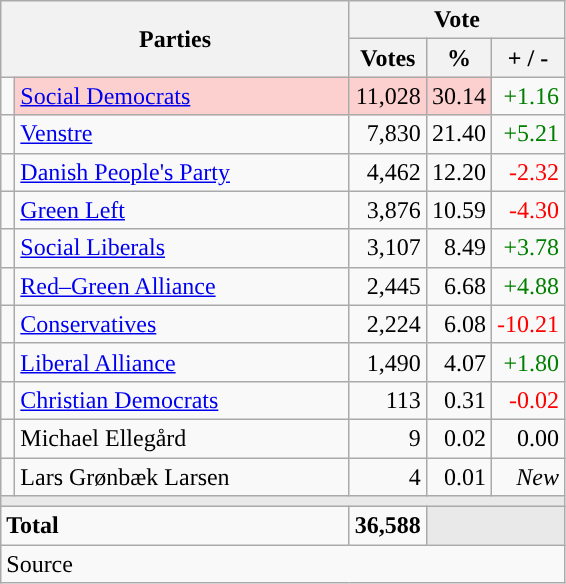<table class="wikitable" style="text-align:right;">
<tr>
<th style="text-align:centre;" rowspan="2" colspan="2" width="225">Parties</th>
<th colspan="3">Vote</th>
</tr>
<tr>
<th width="15">Votes</th>
<th width="15">%</th>
<th width="15">+ / -</th>
</tr>
<tr>
<td width="2" style="color:inherit;background:"></td>
<td bgcolor=#fbd0ce  align="left"><a href='#'>Social Democrats</a></td>
<td bgcolor=#fbd0ce>11,028</td>
<td bgcolor=#fbd0ce>30.14</td>
<td style=color:green;>+1.16</td>
</tr>
<tr>
<td width="2" style="color:inherit;background:"></td>
<td align="left"><a href='#'>Venstre</a></td>
<td>7,830</td>
<td>21.40</td>
<td style=color:green;>+5.21</td>
</tr>
<tr>
<td width="2" style="color:inherit;background:"></td>
<td align="left"><a href='#'>Danish People's Party</a></td>
<td>4,462</td>
<td>12.20</td>
<td style=color:red;>-2.32</td>
</tr>
<tr>
<td width="2" style="color:inherit;background:"></td>
<td align="left"><a href='#'>Green Left</a></td>
<td>3,876</td>
<td>10.59</td>
<td style=color:red;>-4.30</td>
</tr>
<tr>
<td width="2" style="color:inherit;background:"></td>
<td align="left"><a href='#'>Social Liberals</a></td>
<td>3,107</td>
<td>8.49</td>
<td style=color:green;>+3.78</td>
</tr>
<tr>
<td width="2" style="color:inherit;background:"></td>
<td align="left"><a href='#'>Red–Green Alliance</a></td>
<td>2,445</td>
<td>6.68</td>
<td style=color:green;>+4.88</td>
</tr>
<tr>
<td width="2" style="color:inherit;background:"></td>
<td align="left"><a href='#'>Conservatives</a></td>
<td>2,224</td>
<td>6.08</td>
<td style=color:red;>-10.21</td>
</tr>
<tr>
<td width="2" style="color:inherit;background:"></td>
<td align="left"><a href='#'>Liberal Alliance</a></td>
<td>1,490</td>
<td>4.07</td>
<td style=color:green;>+1.80</td>
</tr>
<tr>
<td width="2" style="color:inherit;background:"></td>
<td align="left"><a href='#'>Christian Democrats</a></td>
<td>113</td>
<td>0.31</td>
<td style=color:red;>-0.02</td>
</tr>
<tr>
<td width="2" style="color:inherit;background:"></td>
<td align="left">Michael Ellegård</td>
<td>9</td>
<td>0.02</td>
<td>0.00</td>
</tr>
<tr>
<td width="2" style="color:inherit;background:"></td>
<td align="left">Lars Grønbæk Larsen</td>
<td>4</td>
<td>0.01</td>
<td><em>New</em></td>
</tr>
<tr>
<td colspan="7" bgcolor="#E9E9E9"></td>
</tr>
<tr>
<td align="left" colspan="2"><strong>Total</strong></td>
<td><strong>36,588</strong></td>
<td bgcolor="#E9E9E9" colspan="2"></td>
</tr>
<tr>
<td align="left" colspan="6">Source</td>
</tr>
</table>
